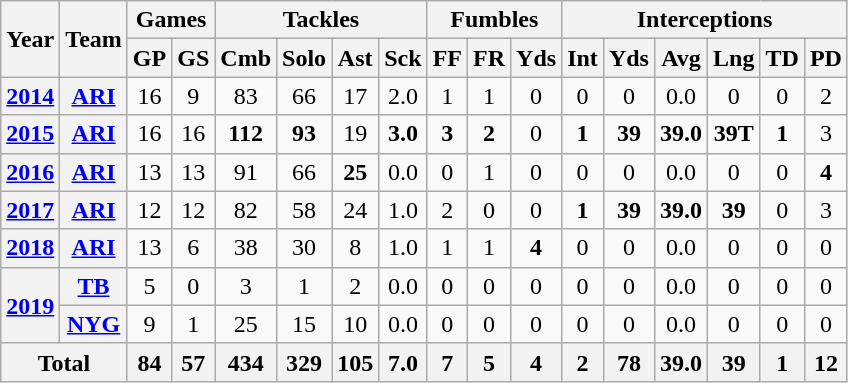<table class=wikitable style="text-align:center;">
<tr>
<th rowspan="2">Year</th>
<th rowspan="2">Team</th>
<th colspan="2">Games</th>
<th colspan="4">Tackles</th>
<th colspan="3">Fumbles</th>
<th colspan="6">Interceptions</th>
</tr>
<tr>
<th>GP</th>
<th>GS</th>
<th>Cmb</th>
<th>Solo</th>
<th>Ast</th>
<th>Sck</th>
<th>FF</th>
<th>FR</th>
<th>Yds</th>
<th>Int</th>
<th>Yds</th>
<th>Avg</th>
<th>Lng</th>
<th>TD</th>
<th>PD</th>
</tr>
<tr>
<th><a href='#'>2014</a></th>
<th><a href='#'>ARI</a></th>
<td>16</td>
<td>9</td>
<td>83</td>
<td>66</td>
<td>17</td>
<td>2.0</td>
<td>1</td>
<td>1</td>
<td>0</td>
<td>0</td>
<td>0</td>
<td>0.0</td>
<td>0</td>
<td>0</td>
<td>2</td>
</tr>
<tr>
<th><a href='#'>2015</a></th>
<th><a href='#'>ARI</a></th>
<td>16</td>
<td>16</td>
<td><strong>112</strong></td>
<td><strong>93</strong></td>
<td>19</td>
<td><strong>3.0</strong></td>
<td><strong>3</strong></td>
<td><strong>2</strong></td>
<td>0</td>
<td><strong>1</strong></td>
<td><strong>39</strong></td>
<td><strong>39.0</strong></td>
<td><strong>39T</strong></td>
<td><strong>1</strong></td>
<td>3</td>
</tr>
<tr>
<th><a href='#'>2016</a></th>
<th><a href='#'>ARI</a></th>
<td>13</td>
<td>13</td>
<td>91</td>
<td>66</td>
<td><strong>25</strong></td>
<td>0.0</td>
<td>0</td>
<td>1</td>
<td>0</td>
<td>0</td>
<td>0</td>
<td>0.0</td>
<td>0</td>
<td>0</td>
<td><strong>4</strong></td>
</tr>
<tr>
<th><a href='#'>2017</a></th>
<th><a href='#'>ARI</a></th>
<td>12</td>
<td>12</td>
<td>82</td>
<td>58</td>
<td>24</td>
<td>1.0</td>
<td>2</td>
<td>0</td>
<td>0</td>
<td><strong>1</strong></td>
<td><strong>39</strong></td>
<td><strong>39.0</strong></td>
<td><strong>39</strong></td>
<td>0</td>
<td>3</td>
</tr>
<tr>
<th><a href='#'>2018</a></th>
<th><a href='#'>ARI</a></th>
<td>13</td>
<td>6</td>
<td>38</td>
<td>30</td>
<td>8</td>
<td>1.0</td>
<td>1</td>
<td>1</td>
<td><strong>4</strong></td>
<td>0</td>
<td>0</td>
<td>0.0</td>
<td>0</td>
<td>0</td>
<td>0</td>
</tr>
<tr>
<th rowspan="2"><a href='#'>2019</a></th>
<th><a href='#'>TB</a></th>
<td>5</td>
<td>0</td>
<td>3</td>
<td>1</td>
<td>2</td>
<td>0.0</td>
<td>0</td>
<td>0</td>
<td>0</td>
<td>0</td>
<td>0</td>
<td>0.0</td>
<td>0</td>
<td>0</td>
<td>0</td>
</tr>
<tr>
<th><a href='#'>NYG</a></th>
<td>9</td>
<td>1</td>
<td>25</td>
<td>15</td>
<td>10</td>
<td>0.0</td>
<td>0</td>
<td>0</td>
<td>0</td>
<td>0</td>
<td>0</td>
<td>0.0</td>
<td>0</td>
<td>0</td>
<td>0</td>
</tr>
<tr>
<th colspan="2">Total</th>
<th>84</th>
<th>57</th>
<th>434</th>
<th>329</th>
<th>105</th>
<th>7.0</th>
<th>7</th>
<th>5</th>
<th>4</th>
<th>2</th>
<th>78</th>
<th>39.0</th>
<th>39</th>
<th>1</th>
<th>12</th>
</tr>
</table>
